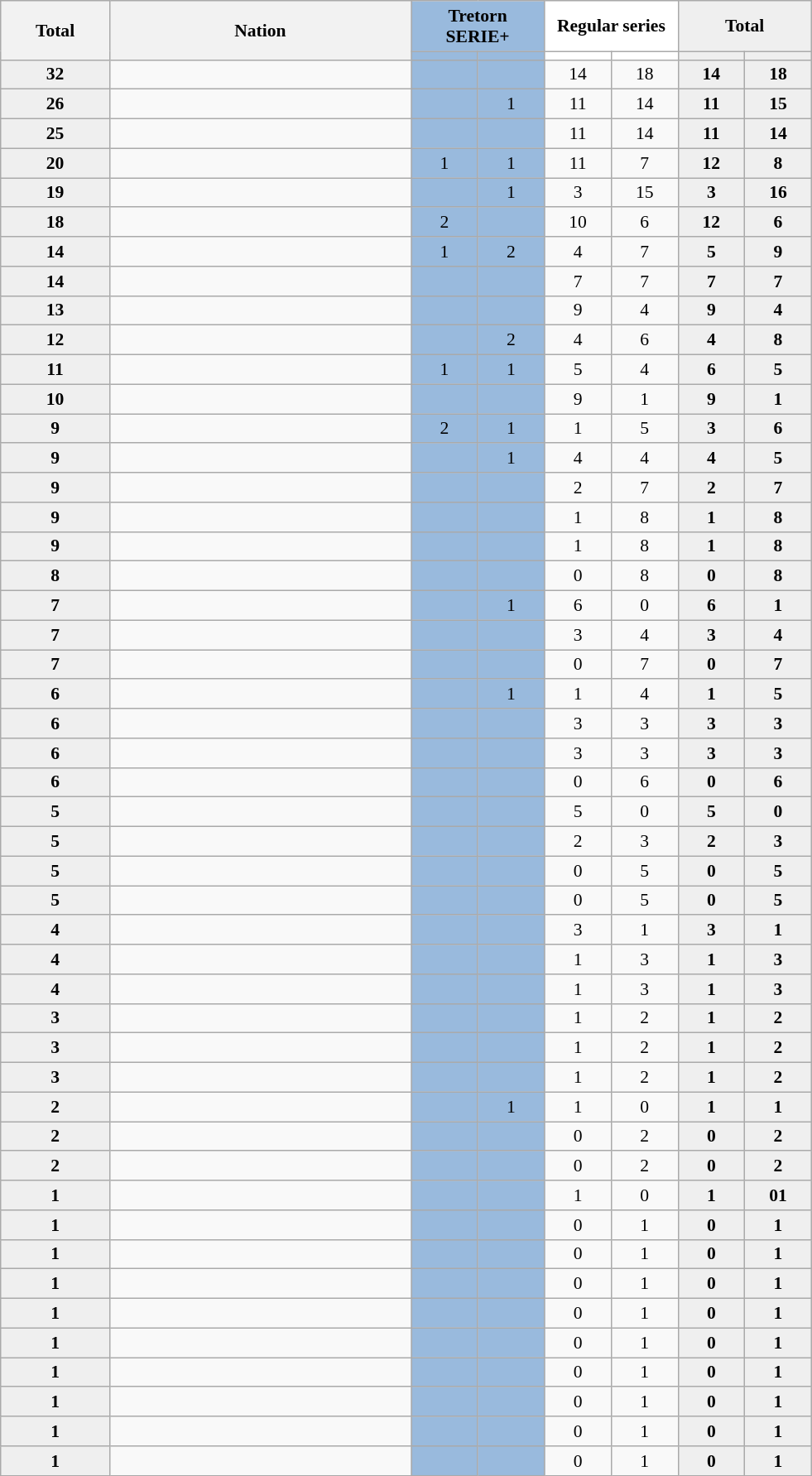<table class="sortable wikitable" style="font-size:90%;">
<tr>
<th style="width:81px;" rowspan="2">Total</th>
<th style="width:236px;" rowspan="2">Nation</th>
<th style="background-color:#99badd;" colspan="2">Tretorn SERIE+</th>
<th style="background-color:#ffffff;" colspan="2">Regular series</th>
<th style="background-color:#efefef;" colspan="3">Total</th>
</tr>
<tr>
<th style="width:47px; background-color:#99badd;"></th>
<th style="width:47px; background-color:#99badd;"></th>
<th style="width:47px; background-color:#ffffff;"></th>
<th style="width:47px; background-color:#ffffff;"></th>
<th style="width:47px; background-color:#efefef;"></th>
<th style="width:47px; background-color:#efefef;"></th>
</tr>
<tr align=center>
<td bgcolor=#efefef><strong>32</strong></td>
<td align=left></td>
<td bgcolor="#99BADD"></td>
<td bgcolor="#99BADD"></td>
<td>14</td>
<td>18</td>
<td bgcolor=#efefef><strong>14</strong></td>
<td bgcolor=#efefef><strong>18</strong></td>
</tr>
<tr align=center>
<td bgcolor=#efefef><strong>26</strong></td>
<td align=left></td>
<td bgcolor="#99BADD"></td>
<td bgcolor="#99BADD">1</td>
<td>11</td>
<td>14</td>
<td bgcolor=#efefef><strong>11</strong></td>
<td bgcolor=#efefef><strong>15</strong></td>
</tr>
<tr align=center>
<td bgcolor=#efefef><strong>25</strong></td>
<td align=left></td>
<td bgcolor="#99BADD"></td>
<td bgcolor="#99BADD"></td>
<td>11</td>
<td>14</td>
<td bgcolor=#efefef><strong>11</strong></td>
<td bgcolor=#efefef><strong>14</strong></td>
</tr>
<tr align=center>
<td bgcolor=#efefef><strong>20</strong></td>
<td align=left></td>
<td bgcolor="#99BADD">1</td>
<td bgcolor="#99BADD">1</td>
<td>11</td>
<td>7</td>
<td bgcolor=#efefef><strong>12</strong></td>
<td bgcolor=#efefef><strong>8</strong></td>
</tr>
<tr align=center>
<td bgcolor=#efefef><strong>19</strong></td>
<td align=left></td>
<td bgcolor="#99BADD"></td>
<td bgcolor="#99BADD">1</td>
<td>3</td>
<td>15</td>
<td bgcolor=#efefef><strong>3</strong></td>
<td bgcolor=#efefef><strong>16</strong></td>
</tr>
<tr align=center>
<td bgcolor=#efefef><strong>18</strong></td>
<td align=left></td>
<td bgcolor="#99BADD">2</td>
<td bgcolor="#99BADD"></td>
<td>10</td>
<td>6</td>
<td bgcolor=#efefef><strong>12</strong></td>
<td bgcolor=#efefef><strong>6</strong></td>
</tr>
<tr align=center>
<td bgcolor=#efefef><strong>14</strong></td>
<td align=left></td>
<td bgcolor="#99BADD">1</td>
<td bgcolor="#99BADD">2</td>
<td>4</td>
<td>7</td>
<td bgcolor=#efefef><strong>5</strong></td>
<td bgcolor=#efefef><strong>9</strong></td>
</tr>
<tr align=center>
<td bgcolor=#efefef><strong>14</strong></td>
<td align=left></td>
<td bgcolor="#99BADD"></td>
<td bgcolor="#99BADD"></td>
<td>7</td>
<td>7</td>
<td bgcolor=#efefef><strong>7</strong></td>
<td bgcolor=#efefef><strong>7</strong></td>
</tr>
<tr align=center>
<td bgcolor=#efefef><strong>13</strong></td>
<td align=left></td>
<td bgcolor="#99BADD"></td>
<td bgcolor="#99BADD"></td>
<td>9</td>
<td>4</td>
<td bgcolor=#efefef><strong>9</strong></td>
<td bgcolor=#efefef><strong>4</strong></td>
</tr>
<tr align=center>
<td bgcolor=#efefef><strong>12</strong></td>
<td align=left></td>
<td bgcolor="#99BADD"></td>
<td bgcolor="#99BADD">2</td>
<td>4</td>
<td>6</td>
<td bgcolor=#efefef><strong>4</strong></td>
<td bgcolor=#efefef><strong>8</strong></td>
</tr>
<tr align=center>
<td bgcolor=#efefef><strong>11</strong></td>
<td align=left></td>
<td bgcolor="#99BADD">1</td>
<td bgcolor="#99BADD">1</td>
<td>5</td>
<td>4</td>
<td bgcolor=#efefef><strong>6</strong></td>
<td bgcolor=#efefef><strong>5</strong></td>
</tr>
<tr align=center>
<td bgcolor=#efefef><strong>10</strong></td>
<td align=left></td>
<td bgcolor="#99BADD"></td>
<td bgcolor="#99BADD"></td>
<td>9</td>
<td>1</td>
<td bgcolor=#efefef><strong>9</strong></td>
<td bgcolor=#efefef><strong>1</strong></td>
</tr>
<tr align=center>
<td bgcolor=#efefef><strong>9</strong></td>
<td align=left></td>
<td bgcolor="#99BADD">2</td>
<td bgcolor="#99BADD">1</td>
<td>1</td>
<td>5</td>
<td bgcolor=#efefef><strong>3</strong></td>
<td bgcolor=#efefef><strong>6</strong></td>
</tr>
<tr align=center>
<td bgcolor=#efefef><strong>9</strong></td>
<td align=left></td>
<td bgcolor="#99BADD"></td>
<td bgcolor="#99BADD">1</td>
<td>4</td>
<td>4</td>
<td bgcolor=#efefef><strong>4</strong></td>
<td bgcolor=#efefef><strong>5</strong></td>
</tr>
<tr align=center>
<td bgcolor=#efefef><strong>9</strong></td>
<td align=left></td>
<td bgcolor="#99BADD"></td>
<td bgcolor="#99BADD"></td>
<td>2</td>
<td>7</td>
<td bgcolor=#efefef><strong>2</strong></td>
<td bgcolor=#efefef><strong>7</strong></td>
</tr>
<tr align=center>
<td bgcolor=#efefef><strong>9</strong></td>
<td align=left></td>
<td bgcolor="#99BADD"></td>
<td bgcolor="#99BADD"></td>
<td>1</td>
<td>8</td>
<td bgcolor=#efefef><strong>1</strong></td>
<td bgcolor=#efefef><strong>8</strong></td>
</tr>
<tr align=center>
<td bgcolor=#efefef><strong>9</strong></td>
<td align=left></td>
<td bgcolor="#99BADD"></td>
<td bgcolor="#99BADD"></td>
<td>1</td>
<td>8</td>
<td bgcolor=#efefef><strong>1</strong></td>
<td bgcolor=#efefef><strong>8</strong></td>
</tr>
<tr align=center>
<td bgcolor=#efefef><strong>8</strong></td>
<td align=left></td>
<td bgcolor="#99BADD"></td>
<td bgcolor="#99BADD"></td>
<td>0</td>
<td>8</td>
<td bgcolor=#efefef><strong>0</strong></td>
<td bgcolor=#efefef><strong>8</strong></td>
</tr>
<tr align=center>
<td bgcolor=#efefef><strong>7</strong></td>
<td align=left></td>
<td bgcolor="#99BADD"></td>
<td bgcolor="#99BADD">1</td>
<td>6</td>
<td>0</td>
<td bgcolor=#efefef><strong>6</strong></td>
<td bgcolor=#efefef><strong>1</strong></td>
</tr>
<tr align=center>
<td bgcolor=#efefef><strong>7</strong></td>
<td align=left></td>
<td bgcolor="#99BADD"></td>
<td bgcolor="#99BADD"></td>
<td>3</td>
<td>4</td>
<td bgcolor=#efefef><strong>3</strong></td>
<td bgcolor=#efefef><strong>4</strong></td>
</tr>
<tr align=center>
<td bgcolor=#efefef><strong>7</strong></td>
<td align=left></td>
<td bgcolor="#99BADD"></td>
<td bgcolor="#99BADD"></td>
<td>0</td>
<td>7</td>
<td bgcolor=#efefef><strong>0</strong></td>
<td bgcolor=#efefef><strong>7</strong></td>
</tr>
<tr align=center>
<td bgcolor=#efefef><strong>6</strong></td>
<td align=left></td>
<td bgcolor="#99BADD"></td>
<td bgcolor="#99BADD">1</td>
<td>1</td>
<td>4</td>
<td bgcolor=#efefef><strong>1</strong></td>
<td bgcolor=#efefef><strong>5</strong></td>
</tr>
<tr align=center>
<td bgcolor=#efefef><strong>6</strong></td>
<td align=left></td>
<td bgcolor="#99BADD"></td>
<td bgcolor="#99BADD"></td>
<td>3</td>
<td>3</td>
<td bgcolor=#efefef><strong>3</strong></td>
<td bgcolor=#efefef><strong>3</strong></td>
</tr>
<tr align=center>
<td bgcolor=#efefef><strong>6</strong></td>
<td align=left></td>
<td bgcolor="#99BADD"></td>
<td bgcolor="#99BADD"></td>
<td>3</td>
<td>3</td>
<td bgcolor=#efefef><strong>3</strong></td>
<td bgcolor=#efefef><strong>3</strong></td>
</tr>
<tr align=center>
<td bgcolor=#efefef><strong>6</strong></td>
<td align=left></td>
<td bgcolor="#99BADD"></td>
<td bgcolor="#99BADD"></td>
<td>0</td>
<td>6</td>
<td bgcolor=#efefef><strong>0</strong></td>
<td bgcolor=#efefef><strong>6</strong></td>
</tr>
<tr align=center>
<td bgcolor=#efefef><strong>5</strong></td>
<td align=left></td>
<td bgcolor="#99BADD"></td>
<td bgcolor="#99BADD"></td>
<td>5</td>
<td>0</td>
<td bgcolor=#efefef><strong>5</strong></td>
<td bgcolor=#efefef><strong>0</strong></td>
</tr>
<tr align=center>
<td bgcolor=#efefef><strong>5</strong></td>
<td align=left></td>
<td bgcolor="#99BADD"></td>
<td bgcolor="#99BADD"></td>
<td>2</td>
<td>3</td>
<td bgcolor=#efefef><strong>2</strong></td>
<td bgcolor=#efefef><strong>3</strong></td>
</tr>
<tr align=center>
<td bgcolor=#efefef><strong>5</strong></td>
<td align=left></td>
<td bgcolor="#99BADD"></td>
<td bgcolor="#99BADD"></td>
<td>0</td>
<td>5</td>
<td bgcolor=#efefef><strong>0</strong></td>
<td bgcolor=#efefef><strong>5</strong></td>
</tr>
<tr align=center>
<td bgcolor=#efefef><strong>5</strong></td>
<td align=left></td>
<td bgcolor="#99BADD"></td>
<td bgcolor="#99BADD"></td>
<td>0</td>
<td>5</td>
<td bgcolor=#efefef><strong>0</strong></td>
<td bgcolor=#efefef><strong>5</strong></td>
</tr>
<tr align=center>
<td bgcolor=#efefef><strong>4</strong></td>
<td align=left></td>
<td bgcolor="#99BADD"></td>
<td bgcolor="#99BADD"></td>
<td>3</td>
<td>1</td>
<td bgcolor=#efefef><strong>3</strong></td>
<td bgcolor=#efefef><strong>1</strong></td>
</tr>
<tr align=center>
<td bgcolor=#efefef><strong>4</strong></td>
<td align=left></td>
<td bgcolor="#99BADD"></td>
<td bgcolor="#99BADD"></td>
<td>1</td>
<td>3</td>
<td bgcolor=#efefef><strong>1</strong></td>
<td bgcolor=#efefef><strong>3</strong></td>
</tr>
<tr align=center>
<td bgcolor=#efefef><strong>4</strong></td>
<td align=left></td>
<td bgcolor="#99BADD"></td>
<td bgcolor="#99BADD"></td>
<td>1</td>
<td>3</td>
<td bgcolor=#efefef><strong>1</strong></td>
<td bgcolor=#efefef><strong>3</strong></td>
</tr>
<tr align=center>
<td bgcolor=#efefef><strong>3</strong></td>
<td align=left></td>
<td bgcolor="#99BADD"></td>
<td bgcolor="#99BADD"></td>
<td>1</td>
<td>2</td>
<td bgcolor=#efefef><strong>1</strong></td>
<td bgcolor=#efefef><strong>2</strong></td>
</tr>
<tr align=center>
<td bgcolor=#efefef><strong>3</strong></td>
<td align=left></td>
<td bgcolor="#99BADD"></td>
<td bgcolor="#99BADD"></td>
<td>1</td>
<td>2</td>
<td bgcolor=#efefef><strong>1</strong></td>
<td bgcolor=#efefef><strong>2</strong></td>
</tr>
<tr align=center>
<td bgcolor=#efefef><strong>3</strong></td>
<td align=left></td>
<td bgcolor="#99BADD"></td>
<td bgcolor="#99BADD"></td>
<td>1</td>
<td>2</td>
<td bgcolor=#efefef><strong>1</strong></td>
<td bgcolor=#efefef><strong>2</strong></td>
</tr>
<tr align=center>
<td bgcolor=#efefef><strong>2</strong></td>
<td align=left></td>
<td bgcolor="#99BADD"></td>
<td bgcolor="#99BADD">1</td>
<td>1</td>
<td>0</td>
<td bgcolor=#efefef><strong>1</strong></td>
<td bgcolor=#efefef><strong>1</strong></td>
</tr>
<tr align=center>
<td bgcolor=#efefef><strong>2</strong></td>
<td align=left></td>
<td bgcolor="#99BADD"></td>
<td bgcolor="#99BADD"></td>
<td>0</td>
<td>2</td>
<td bgcolor=#efefef><strong>0</strong></td>
<td bgcolor=#efefef><strong>2</strong></td>
</tr>
<tr align=center>
<td bgcolor=#efefef><strong>2</strong></td>
<td align=left></td>
<td bgcolor="#99BADD"></td>
<td bgcolor="#99BADD"></td>
<td>0</td>
<td>2</td>
<td bgcolor=#efefef><strong>0</strong></td>
<td bgcolor=#efefef><strong>2</strong></td>
</tr>
<tr align=center>
<td bgcolor=#efefef><strong>1</strong></td>
<td align=left></td>
<td bgcolor="#99BADD"></td>
<td bgcolor="#99BADD"></td>
<td>1</td>
<td>0</td>
<td bgcolor=#efefef><strong>1</strong></td>
<td bgcolor=#efefef><strong>01</strong></td>
</tr>
<tr align=center>
<td bgcolor=#efefef><strong>1</strong></td>
<td align=left></td>
<td bgcolor="#99BADD"></td>
<td bgcolor="#99BADD"></td>
<td>0</td>
<td>1</td>
<td bgcolor=#efefef><strong>0</strong></td>
<td bgcolor=#efefef><strong>1</strong></td>
</tr>
<tr align=center>
<td bgcolor=#efefef><strong>1</strong></td>
<td align=left></td>
<td bgcolor="#99BADD"></td>
<td bgcolor="#99BADD"></td>
<td>0</td>
<td>1</td>
<td bgcolor=#efefef><strong>0</strong></td>
<td bgcolor=#efefef><strong>1</strong></td>
</tr>
<tr align=center>
<td bgcolor=#efefef><strong>1</strong></td>
<td align=left></td>
<td bgcolor="#99BADD"></td>
<td bgcolor="#99BADD"></td>
<td>0</td>
<td>1</td>
<td bgcolor=#efefef><strong>0</strong></td>
<td bgcolor=#efefef><strong>1</strong></td>
</tr>
<tr align=center>
<td bgcolor=#efefef><strong>1</strong></td>
<td align=left></td>
<td bgcolor="#99BADD"></td>
<td bgcolor="#99BADD"></td>
<td>0</td>
<td>1</td>
<td bgcolor=#efefef><strong>0</strong></td>
<td bgcolor=#efefef><strong>1</strong></td>
</tr>
<tr align=center>
<td bgcolor=#efefef><strong>1</strong></td>
<td align=left></td>
<td bgcolor="#99BADD"></td>
<td bgcolor="#99BADD"></td>
<td>0</td>
<td>1</td>
<td bgcolor=#efefef><strong>0</strong></td>
<td bgcolor=#efefef><strong>1</strong></td>
</tr>
<tr align=center>
<td bgcolor=#efefef><strong>1</strong></td>
<td align=left></td>
<td bgcolor="#99BADD"></td>
<td bgcolor="#99BADD"></td>
<td>0</td>
<td>1</td>
<td bgcolor=#efefef><strong>0</strong></td>
<td bgcolor=#efefef><strong>1</strong></td>
</tr>
<tr align=center>
<td bgcolor=#efefef><strong>1</strong></td>
<td align=left></td>
<td bgcolor="#99BADD"></td>
<td bgcolor="#99BADD"></td>
<td>0</td>
<td>1</td>
<td bgcolor=#efefef><strong>0</strong></td>
<td bgcolor=#efefef><strong>1</strong></td>
</tr>
<tr align=center>
<td bgcolor=#efefef><strong>1</strong></td>
<td align=left></td>
<td bgcolor="#99BADD"></td>
<td bgcolor="#99BADD"></td>
<td>0</td>
<td>1</td>
<td bgcolor=#efefef><strong>0</strong></td>
<td bgcolor=#efefef><strong>1</strong></td>
</tr>
<tr align=center>
<td bgcolor=#efefef><strong>1</strong></td>
<td align=left></td>
<td bgcolor="#99BADD"></td>
<td bgcolor="#99BADD"></td>
<td>0</td>
<td>1</td>
<td bgcolor=#efefef><strong>0</strong></td>
<td bgcolor=#efefef><strong>1</strong></td>
</tr>
</table>
